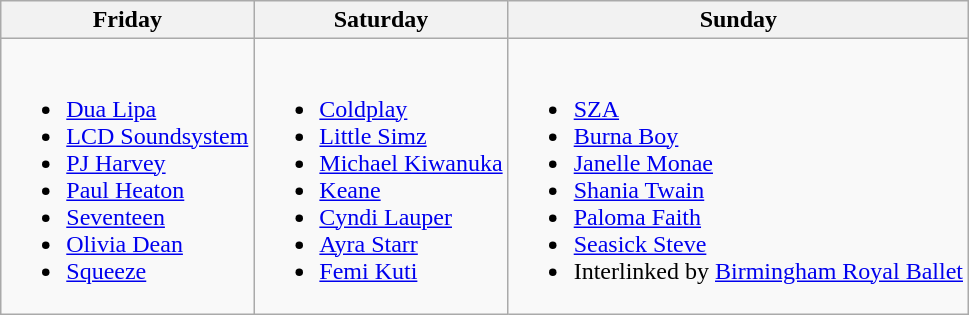<table class="wikitable">
<tr>
<th>Friday</th>
<th>Saturday</th>
<th>Sunday</th>
</tr>
<tr>
<td><br><ul><li><a href='#'>Dua Lipa</a></li><li><a href='#'>LCD Soundsystem</a></li><li><a href='#'>PJ Harvey</a></li><li><a href='#'>Paul Heaton</a></li><li><a href='#'>Seventeen</a></li><li><a href='#'>Olivia Dean</a></li><li><a href='#'>Squeeze</a></li></ul></td>
<td><br><ul><li><a href='#'>Coldplay</a></li><li><a href='#'>Little Simz</a></li><li><a href='#'>Michael Kiwanuka</a></li><li><a href='#'>Keane</a></li><li><a href='#'>Cyndi Lauper</a></li><li><a href='#'>Ayra Starr</a></li><li><a href='#'>Femi Kuti</a></li></ul></td>
<td><br><ul><li><a href='#'>SZA</a></li><li><a href='#'>Burna Boy</a></li><li><a href='#'>Janelle Monae</a></li><li><a href='#'>Shania Twain</a></li><li><a href='#'>Paloma Faith</a></li><li><a href='#'>Seasick Steve</a></li><li>Interlinked by <a href='#'>Birmingham Royal Ballet</a></li></ul></td>
</tr>
</table>
